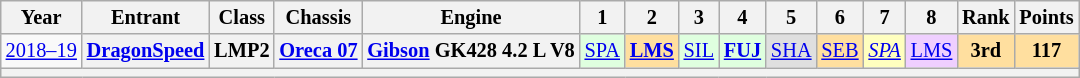<table class="wikitable" style="text-align:center; font-size:85%">
<tr>
<th>Year</th>
<th>Entrant</th>
<th>Class</th>
<th>Chassis</th>
<th>Engine</th>
<th>1</th>
<th>2</th>
<th>3</th>
<th>4</th>
<th>5</th>
<th>6</th>
<th>7</th>
<th>8</th>
<th>Rank</th>
<th>Points</th>
</tr>
<tr>
<td nowrap><a href='#'>2018–19</a></td>
<th nowrap><a href='#'>DragonSpeed</a></th>
<th>LMP2</th>
<th nowrap><a href='#'>Oreca 07</a></th>
<th nowrap><a href='#'>Gibson</a> GK428 4.2 L V8</th>
<td style="background:#DFFFDF;"><a href='#'>SPA</a><br></td>
<td style="background:#FFDF9F;"><strong><a href='#'>LMS</a></strong><br></td>
<td style="background:#DFFFDF;"><a href='#'>SIL</a><br></td>
<td style="background:#DFFFDF;"><strong><a href='#'>FUJ</a></strong><br></td>
<td style="background:#DFDFDF;"><a href='#'>SHA</a><br></td>
<td style="background:#FFDF9F;"><a href='#'>SEB</a><br></td>
<td style="background:#FFFFBF;"><em><a href='#'>SPA</a></em><br></td>
<td style="background:#EFCFFF;"><a href='#'>LMS</a><br></td>
<th style="background:#FFDF9F;">3rd</th>
<th style="background:#FFDF9F;">117</th>
</tr>
<tr>
<th colspan="15"></th>
</tr>
</table>
